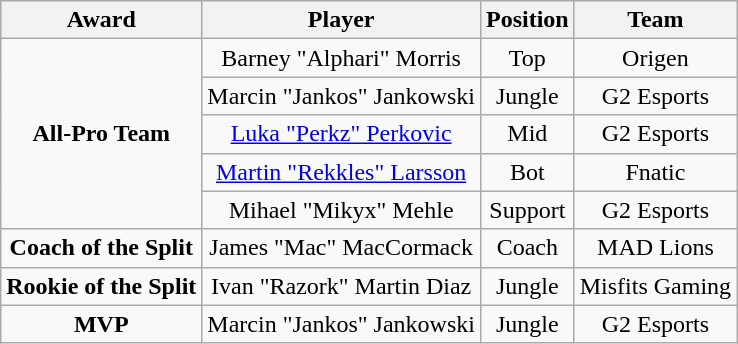<table class="wikitable" style="text-align: center">
<tr>
<th>Award</th>
<th>Player</th>
<th>Position</th>
<th>Team</th>
</tr>
<tr>
<td rowspan="5"><strong>All-Pro Team</strong></td>
<td>Barney "Alphari" Morris</td>
<td>Top</td>
<td>Origen</td>
</tr>
<tr>
<td>Marcin "Jankos" Jankowski</td>
<td>Jungle</td>
<td>G2 Esports</td>
</tr>
<tr>
<td><a href='#'>Luka "Perkz" Perkovic</a></td>
<td>Mid</td>
<td>G2 Esports</td>
</tr>
<tr>
<td><a href='#'>Martin "Rekkles" Larsson</a></td>
<td>Bot</td>
<td>Fnatic</td>
</tr>
<tr>
<td>Mihael "Mikyx" Mehle</td>
<td>Support</td>
<td>G2 Esports</td>
</tr>
<tr>
<td><strong>Coach of the Split</strong></td>
<td>James "Mac" MacCormack</td>
<td>Coach</td>
<td>MAD Lions</td>
</tr>
<tr>
<td><strong>Rookie of the Split</strong></td>
<td>Ivan "Razork" Martin Diaz</td>
<td>Jungle</td>
<td>Misfits Gaming</td>
</tr>
<tr>
<td><strong>MVP</strong></td>
<td>Marcin "Jankos" Jankowski</td>
<td>Jungle</td>
<td>G2 Esports</td>
</tr>
</table>
